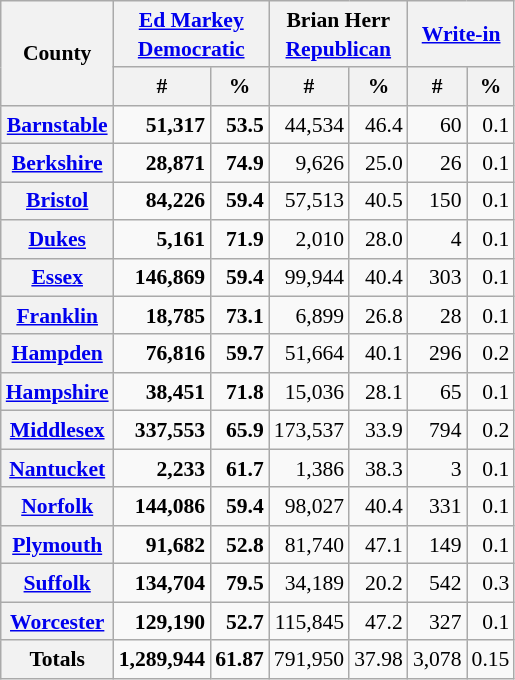<table class="wikitable sortable" style="text-align:right;font-size:90%;line-height:1.3">
<tr>
<th rowspan="2">County</th>
<th colspan="2"><a href='#'>Ed Markey</a><br><a href='#'>Democratic</a></th>
<th colspan="2">Brian Herr<br><a href='#'>Republican</a></th>
<th colspan="2"><a href='#'>Write-in</a></th>
</tr>
<tr>
<th data-sort-type="number">#</th>
<th data-sort-type="number">%</th>
<th data-sort-type="number">#</th>
<th data-sort-type="number">%</th>
<th data-sort-type="number">#</th>
<th data-sort-type="number">%</th>
</tr>
<tr>
<th><a href='#'>Barnstable</a></th>
<td><strong>51,317</strong></td>
<td><strong>53.5</strong></td>
<td>44,534</td>
<td>46.4</td>
<td>60</td>
<td>0.1</td>
</tr>
<tr>
<th><a href='#'>Berkshire</a></th>
<td><strong>28,871</strong></td>
<td><strong>74.9</strong></td>
<td>9,626</td>
<td>25.0</td>
<td>26</td>
<td>0.1</td>
</tr>
<tr>
<th><a href='#'>Bristol</a></th>
<td><strong>84,226</strong></td>
<td><strong>59.4</strong></td>
<td>57,513</td>
<td>40.5</td>
<td>150</td>
<td>0.1</td>
</tr>
<tr>
<th><a href='#'>Dukes</a></th>
<td><strong>5,161</strong></td>
<td><strong>71.9</strong></td>
<td>2,010</td>
<td>28.0</td>
<td>4</td>
<td>0.1</td>
</tr>
<tr>
<th><a href='#'>Essex</a></th>
<td><strong>146,869</strong></td>
<td><strong>59.4</strong></td>
<td>99,944</td>
<td>40.4</td>
<td>303</td>
<td>0.1</td>
</tr>
<tr>
<th><a href='#'>Franklin</a></th>
<td><strong>18,785</strong></td>
<td><strong>73.1</strong></td>
<td>6,899</td>
<td>26.8</td>
<td>28</td>
<td>0.1</td>
</tr>
<tr>
<th><a href='#'>Hampden</a></th>
<td><strong>76,816</strong></td>
<td><strong>59.7</strong></td>
<td>51,664</td>
<td>40.1</td>
<td>296</td>
<td>0.2</td>
</tr>
<tr>
<th><a href='#'>Hampshire</a></th>
<td><strong>38,451</strong></td>
<td><strong>71.8</strong></td>
<td>15,036</td>
<td>28.1</td>
<td>65</td>
<td>0.1</td>
</tr>
<tr>
<th><a href='#'>Middlesex</a></th>
<td><strong>337,553</strong></td>
<td><strong>65.9</strong></td>
<td>173,537</td>
<td>33.9</td>
<td>794</td>
<td>0.2</td>
</tr>
<tr>
<th><a href='#'>Nantucket</a></th>
<td><strong>2,233</strong></td>
<td><strong>61.7</strong></td>
<td>1,386</td>
<td>38.3</td>
<td>3</td>
<td>0.1</td>
</tr>
<tr>
<th><a href='#'>Norfolk</a></th>
<td><strong>144,086</strong></td>
<td><strong>59.4</strong></td>
<td>98,027</td>
<td>40.4</td>
<td>331</td>
<td>0.1</td>
</tr>
<tr>
<th><a href='#'>Plymouth</a></th>
<td><strong>91,682</strong></td>
<td><strong>52.8</strong></td>
<td>81,740</td>
<td>47.1</td>
<td>149</td>
<td>0.1</td>
</tr>
<tr>
<th><a href='#'>Suffolk</a></th>
<td><strong>134,704</strong></td>
<td><strong>79.5</strong></td>
<td>34,189</td>
<td>20.2</td>
<td>542</td>
<td>0.3</td>
</tr>
<tr>
<th><a href='#'>Worcester</a></th>
<td><strong>129,190</strong></td>
<td><strong>52.7</strong></td>
<td>115,845</td>
<td>47.2</td>
<td>327</td>
<td>0.1</td>
</tr>
<tr class=sortbottom>
<th>Totals</th>
<td><strong>1,289,944</strong></td>
<td><strong>61.87</strong></td>
<td>791,950</td>
<td>37.98</td>
<td>3,078</td>
<td>0.15</td>
</tr>
</table>
